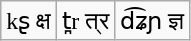<table class="wikitable" align="center">
<tr>
<td> kʂ क्ष</td>
<td> t̪r त्र</td>
<td> d͡ʑɲ ज्ञ</td>
</tr>
</table>
